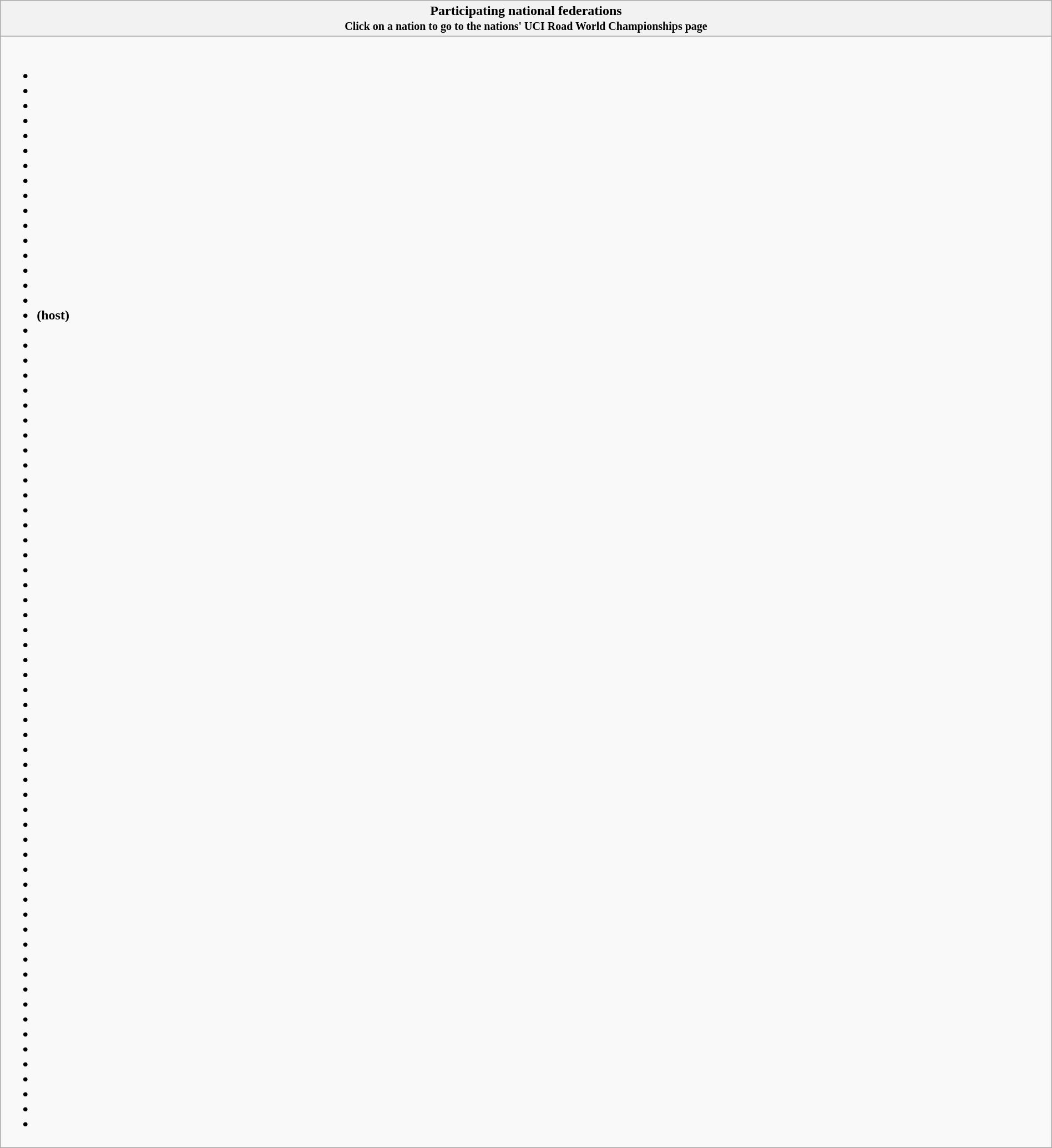<table class="wikitable collapsible" style="width:100%;">
<tr>
<th>Participating national federations<br><small>Click on a nation to go to the nations' UCI Road World Championships page</small></th>
</tr>
<tr>
<td><br><ul><li></li><li></li><li></li><li></li><li></li><li></li><li></li><li></li><li></li><li></li><li></li><li></li><li></li><li></li><li></li><li></li><li> <strong>(host)</strong></li><li></li><li></li><li></li><li></li><li></li><li></li><li></li><li></li><li></li><li></li><li></li><li></li><li></li><li></li><li></li><li></li><li></li><li></li><li></li><li></li><li></li><li></li><li></li><li></li><li></li><li></li><li></li><li></li><li></li><li></li><li></li><li></li><li></li><li></li><li></li><li></li><li></li><li></li><li></li><li></li><li></li><li></li><li></li><li></li><li></li><li></li><li></li><li></li><li></li><li></li><li></li><li></li><li></li><li></li></ul></td>
</tr>
</table>
